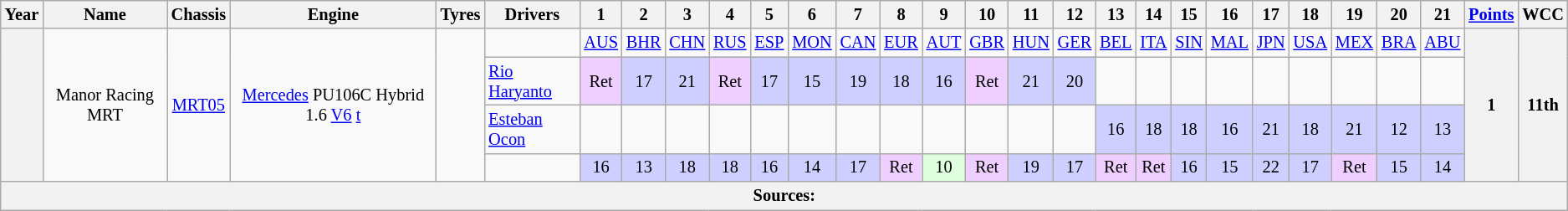<table class="wikitable" style="text-align:center; font-size:85%">
<tr>
<th>Year</th>
<th>Name</th>
<th>Chassis</th>
<th>Engine</th>
<th>Tyres</th>
<th>Drivers</th>
<th>1</th>
<th>2</th>
<th>3</th>
<th>4</th>
<th>5</th>
<th>6</th>
<th>7</th>
<th>8</th>
<th>9</th>
<th>10</th>
<th>11</th>
<th>12</th>
<th>13</th>
<th>14</th>
<th>15</th>
<th>16</th>
<th>17</th>
<th>18</th>
<th>19</th>
<th>20</th>
<th>21</th>
<th><a href='#'>Points</a></th>
<th>WCC</th>
</tr>
<tr>
<th rowspan="4"></th>
<td rowspan="4">Manor Racing MRT</td>
<td rowspan="4"><a href='#'>MRT05</a></td>
<td rowspan="4"><a href='#'>Mercedes</a> PU106C Hybrid 1.6 <a href='#'>V6</a> <a href='#'>t</a></td>
<td rowspan="4"></td>
<td></td>
<td><a href='#'>AUS</a></td>
<td><a href='#'>BHR</a></td>
<td><a href='#'>CHN</a></td>
<td><a href='#'>RUS</a></td>
<td><a href='#'>ESP</a></td>
<td><a href='#'>MON</a></td>
<td><a href='#'>CAN</a></td>
<td><a href='#'>EUR</a></td>
<td><a href='#'>AUT</a></td>
<td><a href='#'>GBR</a></td>
<td><a href='#'>HUN</a></td>
<td><a href='#'>GER</a></td>
<td><a href='#'>BEL</a></td>
<td><a href='#'>ITA</a></td>
<td><a href='#'>SIN</a></td>
<td><a href='#'>MAL</a></td>
<td><a href='#'>JPN</a></td>
<td><a href='#'>USA</a></td>
<td><a href='#'>MEX</a></td>
<td><a href='#'>BRA</a></td>
<td><a href='#'>ABU</a></td>
<th rowspan="4">1</th>
<th rowspan="4">11th</th>
</tr>
<tr>
<td align="left"> <a href='#'>Rio Haryanto</a></td>
<td style="background:#efcfff;">Ret</td>
<td style="background:#cfcfff;">17</td>
<td style="background:#cfcfff;">21</td>
<td style="background:#efcfff;">Ret</td>
<td style="background:#cfcfff;">17</td>
<td style="background:#cfcfff;">15</td>
<td style="background:#cfcfff;">19</td>
<td style="background:#cfcfff;">18</td>
<td style="background:#cfcfff;">16</td>
<td style="background:#efcfff;">Ret</td>
<td style="background:#cfcfff;">21</td>
<td style="background:#cfcfff;">20</td>
<td></td>
<td></td>
<td></td>
<td></td>
<td></td>
<td></td>
<td></td>
<td></td>
<td></td>
</tr>
<tr>
<td align="left"> <a href='#'>Esteban Ocon</a></td>
<td></td>
<td></td>
<td></td>
<td></td>
<td></td>
<td></td>
<td></td>
<td></td>
<td></td>
<td></td>
<td></td>
<td></td>
<td style="background:#cfcfff;">16</td>
<td style="background:#cfcfff;">18</td>
<td style="background:#cfcfff;">18</td>
<td style="background:#cfcfff;">16</td>
<td style="background:#cfcfff;">21</td>
<td style="background:#cfcfff;">18</td>
<td style="background:#cfcfff;">21</td>
<td style="background:#cfcfff;">12</td>
<td style="background:#cfcfff;">13</td>
</tr>
<tr>
<td align="left"></td>
<td style="background:#cfcfff;">16</td>
<td style="background:#cfcfff;">13</td>
<td style="background:#cfcfff;">18</td>
<td style="background:#cfcfff;">18</td>
<td style="background:#cfcfff;">16</td>
<td style="background:#cfcfff;">14</td>
<td style="background:#cfcfff;">17</td>
<td style="background:#efcfff;">Ret</td>
<td style="background:#dfffdf;">10</td>
<td style="background:#efcfff;">Ret</td>
<td style="background:#cfcfff;">19</td>
<td style="background:#cfcfff;">17</td>
<td style="background:#efcfff;">Ret</td>
<td style="background:#efcfff;">Ret</td>
<td style="background:#cfcfff;">16</td>
<td style="background:#cfcfff;">15</td>
<td style="background:#cfcfff;">22</td>
<td style="background:#cfcfff;">17</td>
<td style="background:#efcfff;">Ret</td>
<td style="background:#cfcfff;">15</td>
<td style="background:#cfcfff;">14</td>
</tr>
<tr>
<th colspan="29">Sources:</th>
</tr>
</table>
